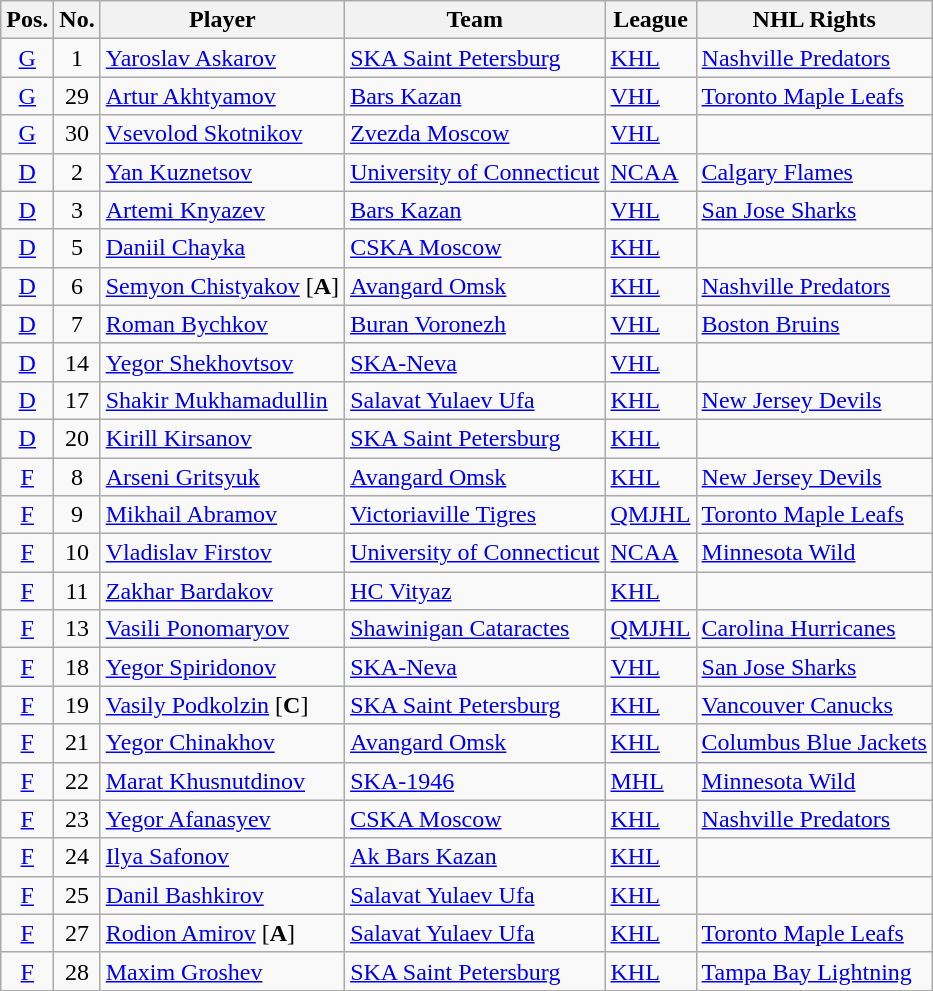<table class="wikitable sortable">
<tr>
<th>Pos.</th>
<th>No.</th>
<th>Player</th>
<th>Team</th>
<th>League</th>
<th>NHL Rights</th>
</tr>
<tr>
<td style="text-align:center;"><a href='#'>G</a></td>
<td style="text-align:center;">1</td>
<td><a href='#'>Yaroslav Askarov</a></td>
<td> <a href='#'>SKA Saint Petersburg</a></td>
<td> <a href='#'>KHL</a></td>
<td><a href='#'>Nashville Predators</a></td>
</tr>
<tr>
<td style="text-align:center;"><a href='#'>G</a></td>
<td style="text-align:center;">29</td>
<td><a href='#'>Artur Akhtyamov</a></td>
<td> <a href='#'>Bars Kazan</a></td>
<td> <a href='#'>VHL</a></td>
<td><a href='#'>Toronto Maple Leafs</a></td>
</tr>
<tr>
<td style="text-align:center;"><a href='#'>G</a></td>
<td style="text-align:center;">30</td>
<td><a href='#'>Vsevolod Skotnikov</a></td>
<td> <a href='#'>Zvezda Moscow</a></td>
<td> <a href='#'>VHL</a></td>
<td></td>
</tr>
<tr>
<td style="text-align:center;"><a href='#'>D</a></td>
<td style="text-align:center;">2</td>
<td><a href='#'>Yan Kuznetsov</a></td>
<td> <a href='#'>University of Connecticut</a></td>
<td> <a href='#'>NCAA</a></td>
<td><a href='#'>Calgary Flames</a></td>
</tr>
<tr>
<td style="text-align:center;"><a href='#'>D</a></td>
<td style="text-align:center;">3</td>
<td><a href='#'>Artemi Knyazev</a></td>
<td> <a href='#'>Bars Kazan</a></td>
<td> <a href='#'>VHL</a></td>
<td><a href='#'>San Jose Sharks</a></td>
</tr>
<tr>
<td style="text-align:center;"><a href='#'>D</a></td>
<td style="text-align:center;">5</td>
<td><a href='#'>Daniil Chayka</a></td>
<td> <a href='#'>CSKA Moscow</a></td>
<td> <a href='#'>KHL</a></td>
<td></td>
</tr>
<tr>
<td style="text-align:center;"><a href='#'>D</a></td>
<td style="text-align:center;">6</td>
<td><a href='#'>Semyon Chistyakov</a> [<strong>A</strong>]</td>
<td> <a href='#'>Avangard Omsk</a></td>
<td> <a href='#'>KHL</a></td>
<td><a href='#'>Nashville Predators</a></td>
</tr>
<tr>
<td style="text-align:center;"><a href='#'>D</a></td>
<td style="text-align:center;">7</td>
<td><a href='#'>Roman Bychkov</a></td>
<td> <a href='#'>Buran Voronezh</a></td>
<td> <a href='#'>VHL</a></td>
<td><a href='#'>Boston Bruins</a></td>
</tr>
<tr>
<td style="text-align:center;"><a href='#'>D</a></td>
<td style="text-align:center;">14</td>
<td><a href='#'>Yegor Shekhovtsov</a></td>
<td> <a href='#'>SKA-Neva</a></td>
<td> <a href='#'>VHL</a></td>
<td></td>
</tr>
<tr>
<td style="text-align:center;"><a href='#'>D</a></td>
<td style="text-align:center;">17</td>
<td><a href='#'>Shakir Mukhamadullin</a></td>
<td> <a href='#'>Salavat Yulaev Ufa</a></td>
<td> <a href='#'>KHL</a></td>
<td><a href='#'>New Jersey Devils</a></td>
</tr>
<tr>
<td style="text-align:center;"><a href='#'>D</a></td>
<td style="text-align:center;">20</td>
<td><a href='#'>Kirill Kirsanov</a></td>
<td> <a href='#'>SKA Saint Petersburg</a></td>
<td> <a href='#'>KHL</a></td>
<td></td>
</tr>
<tr>
<td style="text-align:center;"><a href='#'>F</a></td>
<td style="text-align:center;">8</td>
<td><a href='#'>Arseni Gritsyuk</a></td>
<td> <a href='#'>Avangard Omsk</a></td>
<td> <a href='#'>KHL</a></td>
<td><a href='#'>New Jersey Devils</a></td>
</tr>
<tr>
<td style="text-align:center;"><a href='#'>F</a></td>
<td style="text-align:center;">9</td>
<td><a href='#'>Mikhail Abramov</a></td>
<td> <a href='#'>Victoriaville Tigres</a></td>
<td> <a href='#'>QMJHL</a></td>
<td><a href='#'>Toronto Maple Leafs</a></td>
</tr>
<tr>
<td style="text-align:center;"><a href='#'>F</a></td>
<td style="text-align:center;">10</td>
<td><a href='#'>Vladislav Firstov</a></td>
<td> <a href='#'>University of Connecticut</a></td>
<td> <a href='#'>NCAA</a></td>
<td><a href='#'>Minnesota Wild</a></td>
</tr>
<tr>
<td style="text-align:center;"><a href='#'>F</a></td>
<td style="text-align:center;">11</td>
<td><a href='#'>Zakhar Bardakov</a></td>
<td> <a href='#'>HC Vityaz</a></td>
<td> <a href='#'>KHL</a></td>
<td></td>
</tr>
<tr>
<td style="text-align:center;"><a href='#'>F</a></td>
<td style="text-align:center;">13</td>
<td><a href='#'>Vasili Ponomaryov</a></td>
<td> <a href='#'>Shawinigan Cataractes</a></td>
<td> <a href='#'>QMJHL</a></td>
<td><a href='#'>Carolina Hurricanes</a></td>
</tr>
<tr>
<td style="text-align:center;"><a href='#'>F</a></td>
<td style="text-align:center;">18</td>
<td><a href='#'>Yegor Spiridonov</a></td>
<td> <a href='#'>SKA-Neva</a></td>
<td> <a href='#'>VHL</a></td>
<td><a href='#'>San Jose Sharks</a></td>
</tr>
<tr>
<td style="text-align:center;"><a href='#'>F</a></td>
<td style="text-align:center;">19</td>
<td><a href='#'>Vasily Podkolzin</a> [<strong>C</strong>]</td>
<td> <a href='#'>SKA Saint Petersburg</a></td>
<td> <a href='#'>KHL</a></td>
<td><a href='#'>Vancouver Canucks</a></td>
</tr>
<tr>
<td style="text-align:center;"><a href='#'>F</a></td>
<td style="text-align:center;">21</td>
<td><a href='#'>Yegor Chinakhov</a></td>
<td> <a href='#'>Avangard Omsk</a></td>
<td> <a href='#'>KHL</a></td>
<td><a href='#'>Columbus Blue Jackets</a></td>
</tr>
<tr>
<td style="text-align:center;"><a href='#'>F</a></td>
<td style="text-align:center;">22</td>
<td><a href='#'>Marat Khusnutdinov</a></td>
<td> <a href='#'>SKA-1946</a></td>
<td> <a href='#'>MHL</a></td>
<td><a href='#'>Minnesota Wild</a></td>
</tr>
<tr>
<td style="text-align:center;"><a href='#'>F</a></td>
<td style="text-align:center;">23</td>
<td><a href='#'>Yegor Afanasyev</a></td>
<td> <a href='#'>CSKA Moscow</a></td>
<td> <a href='#'>KHL</a></td>
<td><a href='#'>Nashville Predators</a></td>
</tr>
<tr>
<td style="text-align:center;"><a href='#'>F</a></td>
<td style="text-align:center;">24</td>
<td><a href='#'>Ilya Safonov</a></td>
<td> <a href='#'>Ak Bars Kazan</a></td>
<td> <a href='#'>KHL</a></td>
<td></td>
</tr>
<tr>
<td style="text-align:center;"><a href='#'>F</a></td>
<td style="text-align:center;">25</td>
<td><a href='#'>Danil Bashkirov</a></td>
<td> <a href='#'>Salavat Yulaev Ufa</a></td>
<td> <a href='#'>KHL</a></td>
<td></td>
</tr>
<tr>
<td style="text-align:center;"><a href='#'>F</a></td>
<td style="text-align:center;">27</td>
<td><a href='#'>Rodion Amirov</a> [<strong>A</strong>]</td>
<td> <a href='#'>Salavat Yulaev Ufa</a></td>
<td> <a href='#'>KHL</a></td>
<td><a href='#'>Toronto Maple Leafs</a></td>
</tr>
<tr>
<td style="text-align:center;"><a href='#'>F</a></td>
<td style="text-align:center;">28</td>
<td><a href='#'>Maxim Groshev</a></td>
<td> <a href='#'>SKA Saint Petersburg</a></td>
<td> <a href='#'>KHL</a></td>
<td><a href='#'>Tampa Bay Lightning</a></td>
</tr>
</table>
